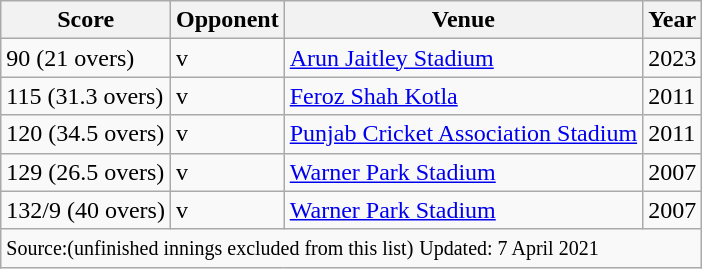<table class="wikitable">
<tr style="text-align: center;">
<th style="text-align: center;" scope="col"><strong>Score</strong></th>
<th style="text-align: center;" scope="col"><strong>Opponent</strong></th>
<th style="text-align: center;" scope="col"><strong>Venue</strong></th>
<th style="text-align: center;" scope="col"><strong>Year</strong></th>
</tr>
<tr>
<td>90 (21 overs)</td>
<td>v </td>
<td><a href='#'>Arun Jaitley Stadium</a></td>
<td>2023</td>
</tr>
<tr>
<td>115 (31.3 overs)</td>
<td>v </td>
<td><a href='#'>Feroz Shah Kotla</a></td>
<td>2011</td>
</tr>
<tr>
<td>120 (34.5 overs)</td>
<td>v </td>
<td><a href='#'>Punjab Cricket Association Stadium</a></td>
<td>2011</td>
</tr>
<tr>
<td>129 (26.5 overs)</td>
<td>v </td>
<td><a href='#'>Warner Park Stadium</a></td>
<td>2007</td>
</tr>
<tr>
<td>132/9 (40 overs)</td>
<td>v </td>
<td><a href='#'>Warner Park Stadium</a></td>
<td>2007</td>
</tr>
<tr>
<td colspan=4><small>Source:</small><small>(unfinished innings excluded from this list)</small> <small>Updated: 7 April 2021</small></td>
</tr>
</table>
